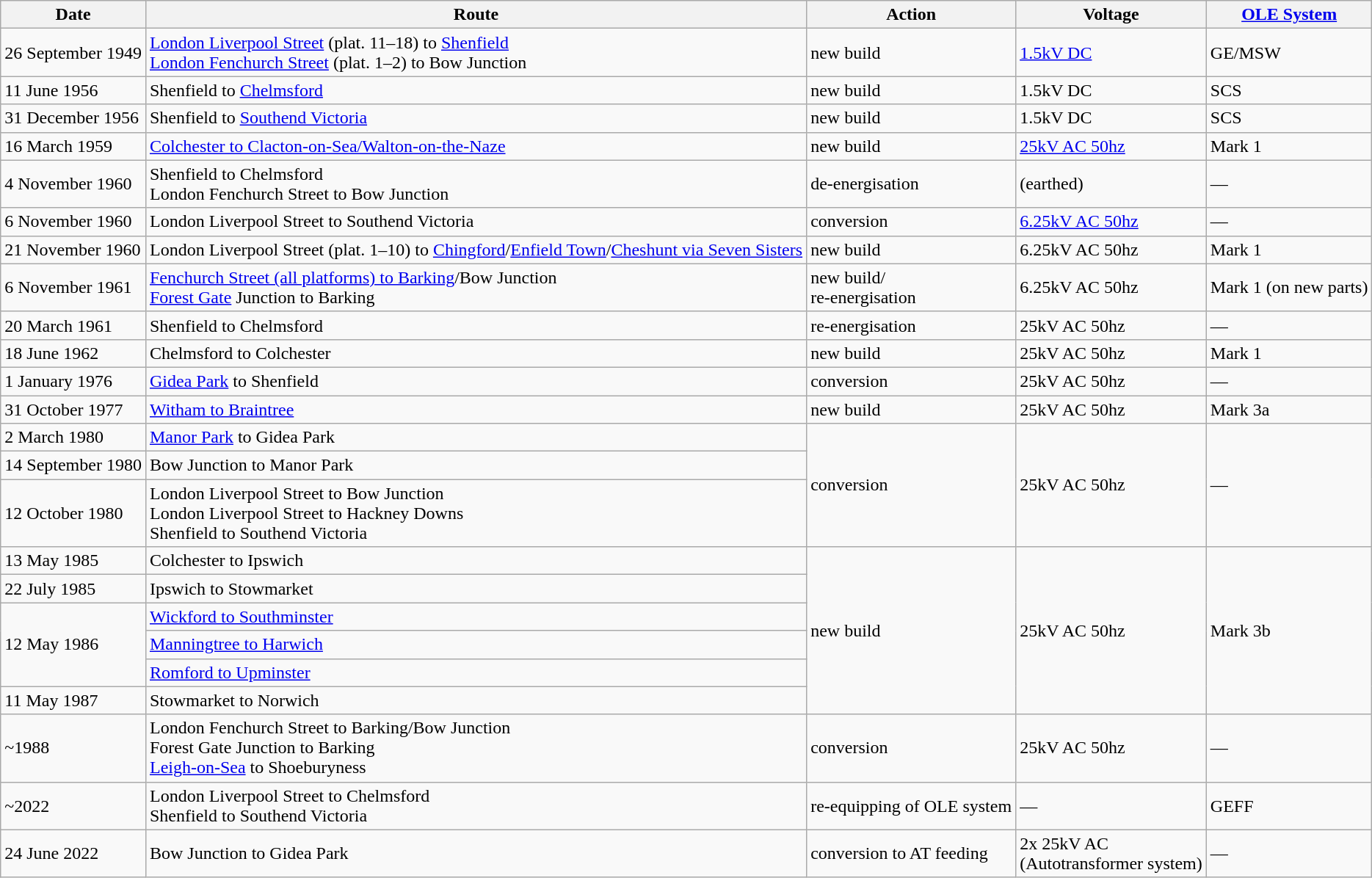<table class="wikitable">
<tr>
<th>Date</th>
<th>Route</th>
<th>Action</th>
<th>Voltage</th>
<th><a href='#'>OLE System</a></th>
</tr>
<tr>
<td>26 September 1949</td>
<td><a href='#'>London Liverpool Street</a> (plat. 11–18) to <a href='#'>Shenfield</a><br><a href='#'>London Fenchurch Street</a> (plat. 1–2) to Bow Junction</td>
<td>new build</td>
<td><a href='#'>1.5kV DC</a></td>
<td>GE/MSW</td>
</tr>
<tr>
<td>11 June 1956</td>
<td>Shenfield to <a href='#'>Chelmsford</a></td>
<td>new build</td>
<td>1.5kV DC</td>
<td>SCS</td>
</tr>
<tr>
<td>31 December 1956</td>
<td>Shenfield to <a href='#'>Southend Victoria</a></td>
<td>new build</td>
<td>1.5kV DC</td>
<td>SCS</td>
</tr>
<tr>
<td>16 March 1959</td>
<td><a href='#'>Colchester to Clacton-on-Sea/Walton-on-the-Naze</a></td>
<td>new build</td>
<td><a href='#'>25kV AC 50hz</a></td>
<td>Mark 1</td>
</tr>
<tr>
<td>4 November 1960</td>
<td>Shenfield to Chelmsford<br>London Fenchurch Street to Bow Junction</td>
<td>de-energisation</td>
<td>(earthed)</td>
<td>—</td>
</tr>
<tr>
<td>6 November 1960</td>
<td>London Liverpool Street to Southend Victoria</td>
<td>conversion</td>
<td><a href='#'>6.25kV AC 50hz</a></td>
<td>—</td>
</tr>
<tr>
<td>21 November 1960</td>
<td>London Liverpool Street (plat. 1–10) to <a href='#'>Chingford</a>/<a href='#'>Enfield Town</a>/<a href='#'>Cheshunt via Seven Sisters</a></td>
<td>new build</td>
<td>6.25kV AC 50hz</td>
<td>Mark 1</td>
</tr>
<tr>
<td>6 November 1961</td>
<td><a href='#'>Fenchurch Street (all platforms) to Barking</a>/Bow Junction<br><a href='#'>Forest Gate</a> Junction to Barking</td>
<td>new build/<br>re-energisation</td>
<td>6.25kV AC 50hz</td>
<td>Mark 1 (on new parts)</td>
</tr>
<tr>
<td>20 March 1961</td>
<td>Shenfield to Chelmsford</td>
<td>re-energisation</td>
<td>25kV AC 50hz</td>
<td>—</td>
</tr>
<tr>
<td>18 June 1962</td>
<td>Chelmsford to Colchester</td>
<td>new build</td>
<td>25kV AC 50hz</td>
<td>Mark 1</td>
</tr>
<tr>
<td>1 January 1976</td>
<td><a href='#'>Gidea Park</a> to Shenfield</td>
<td>conversion</td>
<td>25kV AC 50hz</td>
<td>—</td>
</tr>
<tr>
<td>31 October 1977</td>
<td><a href='#'>Witham to Braintree</a></td>
<td>new build</td>
<td>25kV AC 50hz</td>
<td>Mark 3a</td>
</tr>
<tr>
<td>2 March 1980</td>
<td><a href='#'>Manor Park</a> to Gidea Park</td>
<td rowspan="3">conversion</td>
<td rowspan="3">25kV AC 50hz</td>
<td rowspan="3">—</td>
</tr>
<tr>
<td>14 September 1980</td>
<td>Bow Junction to Manor Park</td>
</tr>
<tr>
<td>12 October 1980</td>
<td>London Liverpool Street to Bow Junction<br>London Liverpool Street to Hackney Downs<br>Shenfield to Southend Victoria</td>
</tr>
<tr>
<td>13 May 1985</td>
<td>Colchester to Ipswich</td>
<td rowspan="6">new build</td>
<td rowspan="6">25kV AC 50hz</td>
<td rowspan="6">Mark 3b</td>
</tr>
<tr>
<td>22 July 1985</td>
<td>Ipswich to Stowmarket</td>
</tr>
<tr>
<td rowspan="3">12 May 1986</td>
<td><a href='#'>Wickford to Southminster</a></td>
</tr>
<tr>
<td><a href='#'>Manningtree to Harwich</a></td>
</tr>
<tr>
<td><a href='#'>Romford to Upminster</a></td>
</tr>
<tr>
<td>11 May 1987</td>
<td>Stowmarket to Norwich</td>
</tr>
<tr>
<td>~1988</td>
<td>London Fenchurch Street to Barking/Bow Junction<br>Forest Gate Junction to Barking<br><a href='#'>Leigh-on-Sea</a> to Shoeburyness</td>
<td>conversion</td>
<td>25kV AC 50hz</td>
<td>—</td>
</tr>
<tr>
<td>~2022</td>
<td>London Liverpool Street to Chelmsford<br>Shenfield to Southend Victoria</td>
<td>re-equipping of OLE system</td>
<td>—</td>
<td>GEFF</td>
</tr>
<tr>
<td>24 June 2022</td>
<td>Bow Junction to Gidea Park</td>
<td>conversion to AT feeding</td>
<td>2x 25kV AC<br>(Autotransformer system)</td>
<td>—</td>
</tr>
</table>
